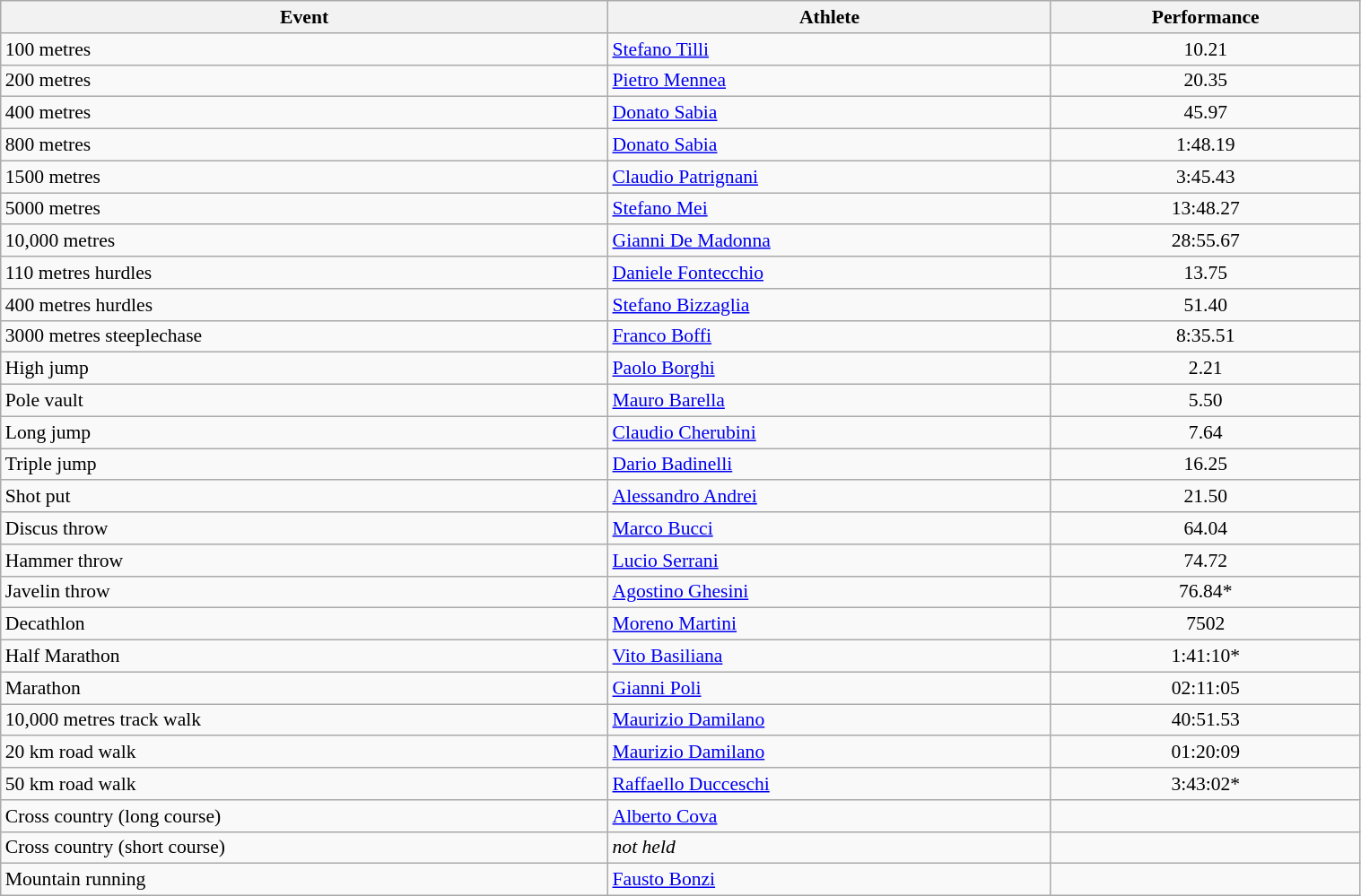<table class="wikitable" width=80% style="font-size:90%; text-align:left;">
<tr>
<th>Event</th>
<th>Athlete</th>
<th>Performance</th>
</tr>
<tr>
<td>100 metres</td>
<td><a href='#'>Stefano Tilli</a></td>
<td align=center>10.21</td>
</tr>
<tr>
<td>200 metres</td>
<td><a href='#'>Pietro Mennea</a></td>
<td align=center>20.35</td>
</tr>
<tr>
<td>400 metres</td>
<td><a href='#'>Donato Sabia</a></td>
<td align=center>45.97</td>
</tr>
<tr>
<td>800 metres</td>
<td><a href='#'>Donato Sabia</a></td>
<td align=center>1:48.19</td>
</tr>
<tr>
<td>1500 metres</td>
<td><a href='#'>Claudio Patrignani</a></td>
<td align=center>3:45.43</td>
</tr>
<tr>
<td>5000 metres</td>
<td><a href='#'>Stefano Mei</a></td>
<td align=center>13:48.27</td>
</tr>
<tr>
<td>10,000 metres</td>
<td><a href='#'>Gianni De Madonna</a></td>
<td align=center>28:55.67</td>
</tr>
<tr>
<td>110 metres hurdles</td>
<td><a href='#'>Daniele Fontecchio</a></td>
<td align=center>13.75</td>
</tr>
<tr>
<td>400 metres hurdles</td>
<td><a href='#'>Stefano Bizzaglia</a></td>
<td align=center>51.40</td>
</tr>
<tr>
<td>3000 metres steeplechase</td>
<td><a href='#'>Franco Boffi</a></td>
<td align=center>8:35.51</td>
</tr>
<tr>
<td>High jump</td>
<td><a href='#'>Paolo Borghi</a></td>
<td align=center>2.21</td>
</tr>
<tr>
<td>Pole vault</td>
<td><a href='#'>Mauro Barella</a></td>
<td align=center>5.50</td>
</tr>
<tr>
<td>Long jump</td>
<td><a href='#'>Claudio Cherubini</a></td>
<td align=center>7.64</td>
</tr>
<tr>
<td>Triple jump</td>
<td><a href='#'>Dario Badinelli</a></td>
<td align=center>16.25</td>
</tr>
<tr>
<td>Shot put</td>
<td><a href='#'>Alessandro Andrei</a></td>
<td align=center>21.50</td>
</tr>
<tr>
<td>Discus throw</td>
<td><a href='#'>Marco Bucci</a></td>
<td align=center>64.04</td>
</tr>
<tr>
<td>Hammer throw</td>
<td><a href='#'>Lucio Serrani</a></td>
<td align=center>74.72</td>
</tr>
<tr>
<td>Javelin throw</td>
<td><a href='#'>Agostino Ghesini</a></td>
<td align=center>76.84*</td>
</tr>
<tr>
<td>Decathlon</td>
<td><a href='#'>Moreno Martini</a></td>
<td align=center>7502</td>
</tr>
<tr>
<td>Half Marathon</td>
<td><a href='#'>Vito Basiliana</a></td>
<td align=center>1:41:10*</td>
</tr>
<tr>
<td>Marathon</td>
<td><a href='#'>Gianni Poli</a></td>
<td align=center>02:11:05</td>
</tr>
<tr>
<td>10,000 metres track walk</td>
<td><a href='#'>Maurizio Damilano</a></td>
<td align=center>40:51.53</td>
</tr>
<tr>
<td>20 km road walk</td>
<td><a href='#'>Maurizio Damilano</a></td>
<td align=center>01:20:09</td>
</tr>
<tr>
<td>50 km road walk</td>
<td><a href='#'>Raffaello Ducceschi</a></td>
<td align=center>3:43:02*</td>
</tr>
<tr>
<td>Cross country (long course)</td>
<td><a href='#'>Alberto Cova</a></td>
<td align=center></td>
</tr>
<tr>
<td>Cross country (short course)</td>
<td><em>not held</em></td>
<td align=center></td>
</tr>
<tr>
<td>Mountain running</td>
<td><a href='#'>Fausto Bonzi</a></td>
<td align=center></td>
</tr>
</table>
